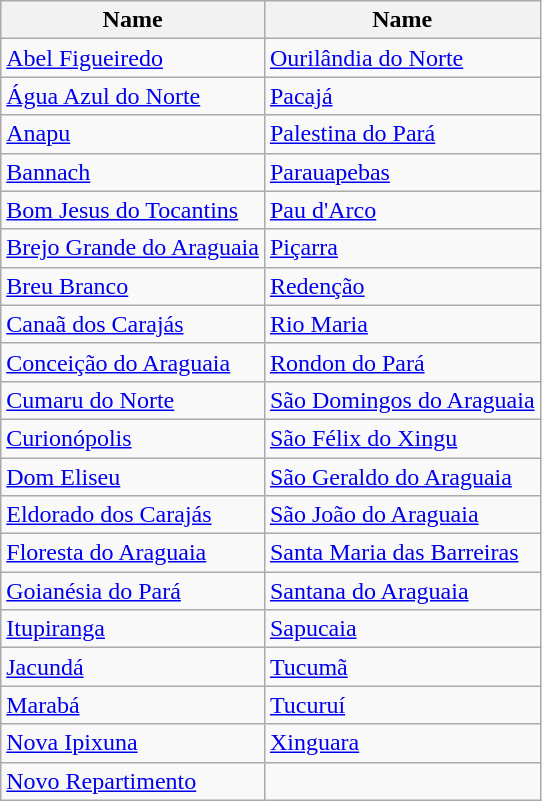<table class="wikitable sortable">
<tr>
<th>Name</th>
<th>Name</th>
</tr>
<tr>
<td><a href='#'>Abel Figueiredo</a></td>
<td><a href='#'>Ourilândia do Norte</a></td>
</tr>
<tr>
<td><a href='#'>Água Azul do Norte</a></td>
<td><a href='#'>Pacajá</a></td>
</tr>
<tr>
<td><a href='#'>Anapu</a></td>
<td><a href='#'>Palestina do Pará</a></td>
</tr>
<tr>
<td><a href='#'>Bannach</a></td>
<td><a href='#'>Parauapebas</a></td>
</tr>
<tr>
<td><a href='#'>Bom Jesus do Tocantins</a></td>
<td><a href='#'>Pau d'Arco</a></td>
</tr>
<tr>
<td><a href='#'>Brejo Grande do Araguaia</a></td>
<td><a href='#'>Piçarra</a></td>
</tr>
<tr>
<td><a href='#'>Breu Branco</a></td>
<td><a href='#'>Redenção</a></td>
</tr>
<tr>
<td><a href='#'>Canaã dos Carajás</a></td>
<td><a href='#'>Rio Maria</a></td>
</tr>
<tr>
<td><a href='#'>Conceição do Araguaia</a></td>
<td><a href='#'>Rondon do Pará</a></td>
</tr>
<tr>
<td><a href='#'>Cumaru do Norte</a></td>
<td><a href='#'>São Domingos do Araguaia</a></td>
</tr>
<tr>
<td><a href='#'>Curionópolis</a></td>
<td><a href='#'>São Félix do Xingu</a></td>
</tr>
<tr>
<td><a href='#'>Dom Eliseu</a></td>
<td><a href='#'>São Geraldo do Araguaia</a></td>
</tr>
<tr>
<td><a href='#'>Eldorado dos Carajás</a></td>
<td><a href='#'>São João do Araguaia</a></td>
</tr>
<tr>
<td><a href='#'>Floresta do Araguaia</a></td>
<td><a href='#'>Santa Maria das Barreiras</a></td>
</tr>
<tr>
<td><a href='#'>Goianésia do Pará</a></td>
<td><a href='#'>Santana do Araguaia</a></td>
</tr>
<tr>
<td><a href='#'>Itupiranga</a></td>
<td><a href='#'>Sapucaia</a></td>
</tr>
<tr>
<td><a href='#'>Jacundá</a></td>
<td><a href='#'>Tucumã</a></td>
</tr>
<tr>
<td><a href='#'>Marabá</a></td>
<td><a href='#'>Tucuruí</a></td>
</tr>
<tr>
<td><a href='#'>Nova Ipixuna</a></td>
<td><a href='#'>Xinguara</a></td>
</tr>
<tr>
<td><a href='#'>Novo Repartimento</a></td>
<td></td>
</tr>
</table>
